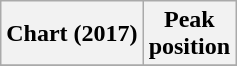<table class="wikitable sortable plainrowheaders" style="text-align:center">
<tr>
<th scope="col">Chart (2017)</th>
<th scope="col">Peak<br>position</th>
</tr>
<tr>
</tr>
</table>
